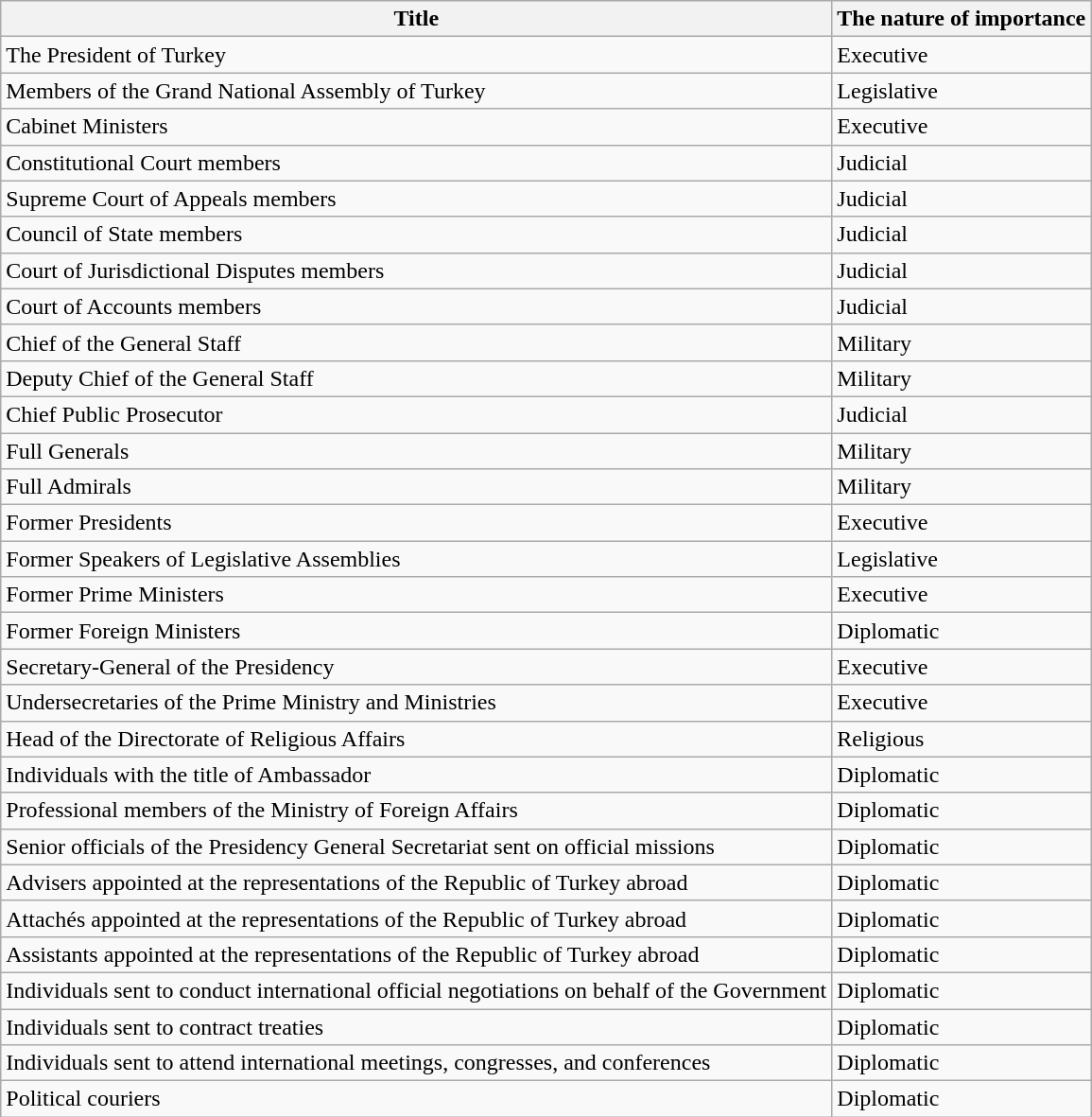<table class="wikitable sortable mw-collapsible mw-collapsed">
<tr>
<th>Title</th>
<th>The nature of importance</th>
</tr>
<tr>
<td>The President of Turkey</td>
<td>Executive</td>
</tr>
<tr>
<td>Members of the Grand National Assembly of Turkey</td>
<td>Legislative</td>
</tr>
<tr>
<td>Cabinet Ministers</td>
<td>Executive</td>
</tr>
<tr>
<td>Constitutional Court members</td>
<td>Judicial</td>
</tr>
<tr>
<td>Supreme Court of Appeals members</td>
<td>Judicial</td>
</tr>
<tr>
<td>Council of State members</td>
<td>Judicial</td>
</tr>
<tr>
<td>Court of Jurisdictional Disputes members</td>
<td>Judicial</td>
</tr>
<tr>
<td>Court of Accounts members</td>
<td>Judicial</td>
</tr>
<tr>
<td>Chief of the General Staff</td>
<td>Military</td>
</tr>
<tr>
<td>Deputy Chief of the General Staff</td>
<td>Military</td>
</tr>
<tr>
<td>Chief Public Prosecutor</td>
<td>Judicial</td>
</tr>
<tr>
<td>Full Generals</td>
<td>Military</td>
</tr>
<tr>
<td>Full Admirals</td>
<td>Military</td>
</tr>
<tr>
<td>Former Presidents</td>
<td>Executive</td>
</tr>
<tr>
<td>Former Speakers of Legislative Assemblies</td>
<td>Legislative</td>
</tr>
<tr>
<td>Former Prime Ministers</td>
<td>Executive</td>
</tr>
<tr>
<td>Former Foreign Ministers</td>
<td>Diplomatic</td>
</tr>
<tr>
<td>Secretary-General of the Presidency</td>
<td>Executive</td>
</tr>
<tr>
<td>Undersecretaries of the Prime Ministry and Ministries</td>
<td>Executive</td>
</tr>
<tr>
<td>Head of the Directorate of Religious Affairs</td>
<td>Religious</td>
</tr>
<tr>
<td>Individuals with the title of Ambassador</td>
<td>Diplomatic</td>
</tr>
<tr>
<td>Professional members of the Ministry of Foreign Affairs</td>
<td>Diplomatic</td>
</tr>
<tr>
<td>Senior officials of the Presidency General Secretariat sent on official missions</td>
<td>Diplomatic</td>
</tr>
<tr>
<td>Advisers appointed at the representations of the Republic of Turkey abroad</td>
<td>Diplomatic</td>
</tr>
<tr>
<td>Attachés appointed at the representations of the Republic of Turkey abroad</td>
<td>Diplomatic</td>
</tr>
<tr>
<td>Assistants appointed at the representations of the Republic of Turkey abroad</td>
<td>Diplomatic</td>
</tr>
<tr>
<td>Individuals sent to conduct international official negotiations on behalf of the Government</td>
<td>Diplomatic</td>
</tr>
<tr>
<td>Individuals sent to contract treaties</td>
<td>Diplomatic</td>
</tr>
<tr>
<td>Individuals sent to attend international meetings, congresses, and conferences</td>
<td>Diplomatic</td>
</tr>
<tr>
<td>Political couriers</td>
<td>Diplomatic</td>
</tr>
</table>
